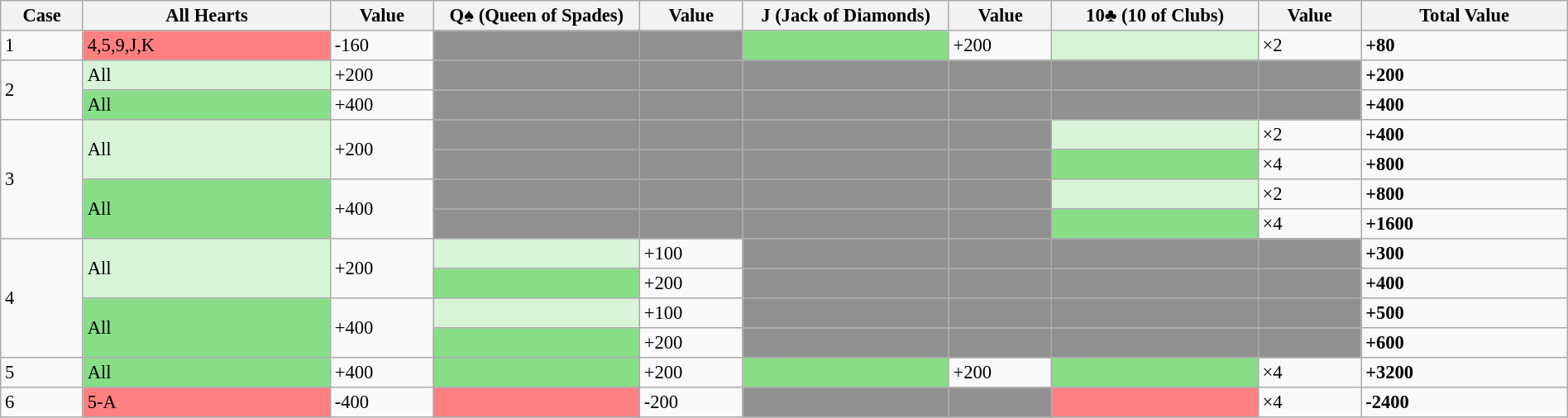<table class="wikitable" style="font-size: 94%; margin-right:auto">
<tr>
<th width=4%>Case</th>
<th width=12%>All Hearts</th>
<th width=5%>Value</th>
<th width=10%>Q♠ (Queen of Spades)</th>
<th width=5%>Value</th>
<th width=10%>J (Jack of Diamonds)</th>
<th width=5%>Value</th>
<th width=10%>10♣ (10 of Clubs)</th>
<th width=5%>Value</th>
<th width=10%>Total Value</th>
</tr>
<tr>
<td>1</td>
<td bgcolor="#ff8080">4,5,9,J,K</td>
<td>-160</td>
<td bgcolor="#909090"></td>
<td bgcolor="#909090"></td>
<td bgcolor="#87de87"></td>
<td>+200</td>
<td bgcolor="#d7f4d7"></td>
<td>×2</td>
<td><strong>+80</strong></td>
</tr>
<tr>
<td rowspan=2>2</td>
<td bgcolor="#d7f4d7">All</td>
<td>+200</td>
<td bgcolor="#909090"></td>
<td bgcolor="#909090"></td>
<td bgcolor="#909090"></td>
<td bgcolor="#909090"></td>
<td bgcolor="#909090"></td>
<td bgcolor="#909090"></td>
<td><strong>+200</strong></td>
</tr>
<tr>
<td bgcolor="#87de87">All</td>
<td>+400</td>
<td bgcolor="#909090"></td>
<td bgcolor="#909090"></td>
<td bgcolor="#909090"></td>
<td bgcolor="#909090"></td>
<td bgcolor="#909090"></td>
<td bgcolor="#909090"></td>
<td><strong>+400</strong></td>
</tr>
<tr>
<td rowspan=4>3</td>
<td rowspan=2; bgcolor="#d7f4d7">All</td>
<td rowspan=2>+200</td>
<td bgcolor="#909090"></td>
<td bgcolor="#909090"></td>
<td bgcolor="#909090"></td>
<td bgcolor="#909090"></td>
<td bgcolor="#d7f4d7"></td>
<td>×2</td>
<td><strong>+400</strong></td>
</tr>
<tr>
<td bgcolor="#909090"></td>
<td bgcolor="#909090"></td>
<td bgcolor="#909090"></td>
<td bgcolor="#909090"></td>
<td bgcolor="#87de87"></td>
<td>×4</td>
<td><strong>+800</strong></td>
</tr>
<tr>
<td rowspan=2; bgcolor="#87de87">All</td>
<td rowspan=2>+400</td>
<td bgcolor="#909090"></td>
<td bgcolor="#909090"></td>
<td bgcolor="#909090"></td>
<td bgcolor="#909090"></td>
<td bgcolor="#d7f4d7"></td>
<td>×2</td>
<td><strong>+800</strong></td>
</tr>
<tr>
<td bgcolor="#909090"></td>
<td bgcolor="#909090"></td>
<td bgcolor="#909090"></td>
<td bgcolor="#909090"></td>
<td bgcolor="#87de87"></td>
<td>×4</td>
<td><strong>+1600</strong></td>
</tr>
<tr>
<td rowspan=4>4</td>
<td rowspan=2; bgcolor="#d7f4d7">All</td>
<td rowspan=2>+200</td>
<td bgcolor="#d7f4d7"></td>
<td>+100</td>
<td bgcolor="#909090"></td>
<td bgcolor="#909090"></td>
<td bgcolor="#909090"></td>
<td bgcolor="#909090"></td>
<td><strong>+300</strong></td>
</tr>
<tr>
<td bgcolor="#87de87"></td>
<td>+200</td>
<td bgcolor="#909090"></td>
<td bgcolor="#909090"></td>
<td bgcolor="#909090"></td>
<td bgcolor="#909090"></td>
<td><strong>+400</strong></td>
</tr>
<tr>
<td rowspan=2; bgcolor="#87de87">All</td>
<td rowspan=2>+400</td>
<td bgcolor="#d7f4d7"></td>
<td>+100</td>
<td bgcolor="#909090"></td>
<td bgcolor="#909090"></td>
<td bgcolor="#909090"></td>
<td bgcolor="#909090"></td>
<td><strong>+500</strong></td>
</tr>
<tr>
<td bgcolor="#87de87"></td>
<td>+200</td>
<td bgcolor="#909090"></td>
<td bgcolor="#909090"></td>
<td bgcolor="#909090"></td>
<td bgcolor="#909090"></td>
<td><strong>+600</strong></td>
</tr>
<tr>
<td>5</td>
<td bgcolor="#87de87">All</td>
<td>+400</td>
<td bgcolor="#87de87"></td>
<td>+200</td>
<td bgcolor="#87de87"></td>
<td>+200</td>
<td bgcolor="#87de87"></td>
<td>×4</td>
<td><strong>+3200</strong></td>
</tr>
<tr>
<td>6</td>
<td bgcolor="#ff8080">5-A</td>
<td>-400</td>
<td bgcolor="#ff8080"></td>
<td>-200</td>
<td bgcolor="#909090"></td>
<td bgcolor="#909090"></td>
<td bgcolor="#ff8080"></td>
<td>×4</td>
<td><strong>-2400</strong></td>
</tr>
</table>
